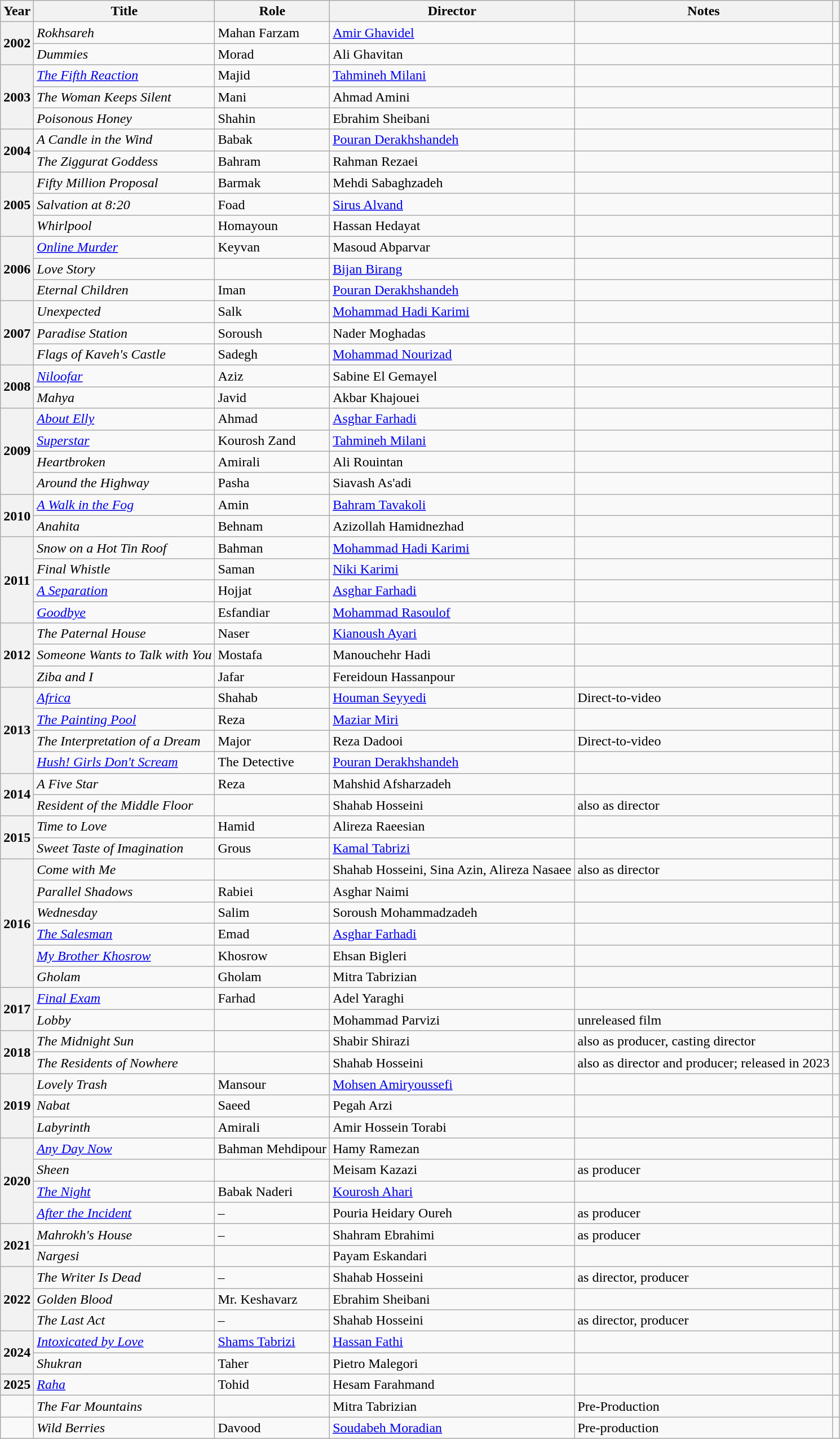<table class="wikitable plainrowheaders sortable"  style=font-size:100%>
<tr>
<th scope="col">Year</th>
<th scope="col">Title</th>
<th scope="col">Role</th>
<th scope="col">Director</th>
<th scope="col" class="unsortable">Notes</th>
<th scope="col" class="unsortable"></th>
</tr>
<tr>
<th scope=row rowspan="2">2002</th>
<td><em>Rokhsareh</em></td>
<td>Mahan Farzam</td>
<td><a href='#'>Amir Ghavidel</a></td>
<td></td>
<td></td>
</tr>
<tr>
<td><em>Dummies</em></td>
<td>Morad</td>
<td>Ali Ghavitan</td>
<td></td>
<td></td>
</tr>
<tr>
<th scope=row rowspan="3">2003</th>
<td><em><a href='#'>The Fifth Reaction</a></em></td>
<td>Majid</td>
<td><a href='#'>Tahmineh Milani</a></td>
<td></td>
<td></td>
</tr>
<tr>
<td><em>The Woman Keeps Silent</em></td>
<td>Mani</td>
<td>Ahmad Amini</td>
<td></td>
<td></td>
</tr>
<tr>
<td><em>Poisonous Honey</em></td>
<td>Shahin</td>
<td>Ebrahim Sheibani</td>
<td></td>
<td></td>
</tr>
<tr>
<th scope=row rowspan="2">2004</th>
<td><em>A Candle in the Wind</em></td>
<td>Babak</td>
<td><a href='#'>Pouran Derakhshandeh</a></td>
<td></td>
<td></td>
</tr>
<tr>
<td><em>The Ziggurat Goddess</em></td>
<td>Bahram</td>
<td>Rahman Rezaei</td>
<td></td>
<td></td>
</tr>
<tr>
<th scope=row rowspan="3">2005</th>
<td><em>Fifty Million Proposal</em></td>
<td>Barmak</td>
<td>Mehdi Sabaghzadeh</td>
<td></td>
<td></td>
</tr>
<tr>
<td><em>Salvation at 8:20</em></td>
<td>Foad</td>
<td><a href='#'>Sirus Alvand</a></td>
<td></td>
<td></td>
</tr>
<tr>
<td><em>Whirlpool</em></td>
<td>Homayoun</td>
<td>Hassan Hedayat</td>
<td></td>
<td></td>
</tr>
<tr>
<th scope=row rowspan="3">2006</th>
<td><em><a href='#'>Online Murder</a></em></td>
<td>Keyvan</td>
<td>Masoud Abparvar</td>
<td></td>
<td></td>
</tr>
<tr>
<td><em>Love Story</em></td>
<td></td>
<td><a href='#'>Bijan Birang</a></td>
<td></td>
<td></td>
</tr>
<tr>
<td><em>Eternal Children</em></td>
<td>Iman</td>
<td><a href='#'>Pouran Derakhshandeh</a></td>
<td></td>
<td></td>
</tr>
<tr>
<th scope=row rowspan="3">2007</th>
<td><em>Unexpected</em></td>
<td>Salk</td>
<td><a href='#'>Mohammad Hadi Karimi</a></td>
<td></td>
<td></td>
</tr>
<tr>
<td><em>Paradise Station</em></td>
<td>Soroush</td>
<td>Nader Moghadas</td>
<td></td>
<td></td>
</tr>
<tr>
<td><em>Flags of Kaveh's Castle</em></td>
<td>Sadegh</td>
<td><a href='#'>Mohammad Nourizad</a></td>
<td></td>
<td></td>
</tr>
<tr>
<th scope=row rowspan="2">2008</th>
<td><em><a href='#'>Niloofar</a></em></td>
<td>Aziz</td>
<td>Sabine El Gemayel</td>
<td></td>
<td></td>
</tr>
<tr>
<td><em>Mahya</em></td>
<td>Javid</td>
<td>Akbar Khajouei</td>
<td></td>
<td></td>
</tr>
<tr>
<th scope=row rowspan="4">2009</th>
<td><em><a href='#'>About Elly</a></em></td>
<td>Ahmad</td>
<td><a href='#'>Asghar Farhadi</a></td>
<td></td>
<td></td>
</tr>
<tr>
<td><em><a href='#'>Superstar</a></em></td>
<td>Kourosh Zand</td>
<td><a href='#'>Tahmineh Milani</a></td>
<td></td>
<td></td>
</tr>
<tr>
<td><em>Heartbroken</em></td>
<td>Amirali</td>
<td>Ali Rouintan</td>
<td></td>
<td></td>
</tr>
<tr>
<td><em>Around the Highway</em></td>
<td>Pasha</td>
<td>Siavash As'adi</td>
<td></td>
<td></td>
</tr>
<tr>
<th scope=row rowspan="2">2010</th>
<td><em><a href='#'>A Walk in the Fog</a></em></td>
<td>Amin</td>
<td><a href='#'>Bahram Tavakoli</a></td>
<td></td>
<td></td>
</tr>
<tr>
<td><em>Anahita</em></td>
<td>Behnam</td>
<td>Azizollah Hamidnezhad</td>
<td></td>
<td></td>
</tr>
<tr>
<th scope=row rowspan="4">2011</th>
<td><em>Snow on a Hot Tin Roof</em></td>
<td>Bahman</td>
<td><a href='#'>Mohammad Hadi Karimi</a></td>
<td></td>
<td></td>
</tr>
<tr>
<td><em>Final Whistle</em></td>
<td>Saman</td>
<td><a href='#'>Niki Karimi</a></td>
<td></td>
<td></td>
</tr>
<tr>
<td><em><a href='#'>A Separation</a></em></td>
<td>Hojjat</td>
<td><a href='#'>Asghar Farhadi</a></td>
<td></td>
<td></td>
</tr>
<tr>
<td><em><a href='#'>Goodbye</a></em></td>
<td>Esfandiar</td>
<td><a href='#'>Mohammad Rasoulof</a></td>
<td></td>
<td></td>
</tr>
<tr>
<th scope=row rowspan="3">2012</th>
<td><em>The Paternal House</em></td>
<td>Naser</td>
<td><a href='#'>Kianoush Ayari</a></td>
<td></td>
<td></td>
</tr>
<tr>
<td><em>Someone Wants to Talk with You</em></td>
<td>Mostafa</td>
<td>Manouchehr Hadi</td>
<td></td>
<td></td>
</tr>
<tr>
<td><em>Ziba and I</em></td>
<td>Jafar</td>
<td>Fereidoun Hassanpour</td>
<td></td>
<td></td>
</tr>
<tr>
<th scope=row rowspan="4">2013</th>
<td><em><a href='#'>Africa</a></em></td>
<td>Shahab</td>
<td><a href='#'>Houman Seyyedi</a></td>
<td>Direct-to-video</td>
<td></td>
</tr>
<tr>
<td><em><a href='#'>The Painting Pool</a></em></td>
<td>Reza</td>
<td><a href='#'>Maziar Miri</a></td>
<td></td>
<td></td>
</tr>
<tr>
<td><em>The Interpretation of a Dream</em></td>
<td>Major</td>
<td>Reza Dadooi</td>
<td>Direct-to-video</td>
<td></td>
</tr>
<tr>
<td><em><a href='#'>Hush! Girls Don't Scream</a></em></td>
<td>The Detective</td>
<td><a href='#'>Pouran Derakhshandeh</a></td>
<td></td>
<td></td>
</tr>
<tr>
<th scope=row rowspan="2">2014</th>
<td><em>A Five Star</em></td>
<td>Reza</td>
<td>Mahshid Afsharzadeh</td>
<td></td>
<td></td>
</tr>
<tr>
<td><em>Resident of the Middle Floor</em></td>
<td></td>
<td>Shahab Hosseini</td>
<td>also as director</td>
<td></td>
</tr>
<tr>
<th scope=row rowspan="2">2015</th>
<td><em>Time to Love</em></td>
<td>Hamid</td>
<td>Alireza Raeesian</td>
<td></td>
<td></td>
</tr>
<tr>
<td><em>Sweet Taste of Imagination</em></td>
<td>Grous</td>
<td><a href='#'>Kamal Tabrizi</a></td>
<td></td>
<td></td>
</tr>
<tr>
<th scope=row rowspan="6">2016</th>
<td><em>Come with Me</em></td>
<td></td>
<td>Shahab Hosseini, Sina Azin, Alireza Nasaee</td>
<td>also as director</td>
<td></td>
</tr>
<tr>
<td><em>Parallel Shadows</em></td>
<td>Rabiei</td>
<td>Asghar Naimi</td>
<td></td>
<td></td>
</tr>
<tr>
<td><em>Wednesday</em></td>
<td>Salim</td>
<td>Soroush Mohammadzadeh</td>
<td></td>
<td></td>
</tr>
<tr>
<td><em><a href='#'>The Salesman</a></em></td>
<td>Emad</td>
<td><a href='#'>Asghar Farhadi</a></td>
<td></td>
<td></td>
</tr>
<tr>
<td><em><a href='#'>My Brother Khosrow</a></em></td>
<td>Khosrow</td>
<td>Ehsan Bigleri</td>
<td></td>
<td></td>
</tr>
<tr>
<td><em>Gholam</em></td>
<td>Gholam</td>
<td>Mitra Tabrizian</td>
<td></td>
<td></td>
</tr>
<tr>
<th scope=row rowspan="2">2017</th>
<td><em><a href='#'>Final Exam</a></em></td>
<td>Farhad</td>
<td>Adel Yaraghi</td>
<td></td>
<td></td>
</tr>
<tr>
<td><em>Lobby</em></td>
<td></td>
<td>Mohammad Parvizi</td>
<td>unreleased film</td>
<td></td>
</tr>
<tr>
<th scope=row rowspan="2">2018</th>
<td><em>The Midnight Sun</em></td>
<td></td>
<td>Shabir Shirazi</td>
<td>also as producer, casting director</td>
<td></td>
</tr>
<tr>
<td><em>The Residents of Nowhere</em></td>
<td></td>
<td>Shahab Hosseini</td>
<td>also as director and producer; released in 2023</td>
<td></td>
</tr>
<tr>
<th scope=row rowspan="3">2019</th>
<td><em>Lovely Trash</em></td>
<td>Mansour</td>
<td><a href='#'>Mohsen Amiryoussefi</a></td>
<td></td>
<td></td>
</tr>
<tr>
<td><em>Nabat</em></td>
<td>Saeed</td>
<td>Pegah Arzi</td>
<td></td>
<td></td>
</tr>
<tr>
<td><em>Labyrinth</em></td>
<td>Amirali</td>
<td>Amir Hossein Torabi</td>
<td></td>
<td></td>
</tr>
<tr>
<th scope=row rowspan="4">2020</th>
<td><em><a href='#'>Any Day Now</a></em></td>
<td>Bahman Mehdipour</td>
<td>Hamy Ramezan</td>
<td></td>
<td></td>
</tr>
<tr>
<td><em>Sheen</em></td>
<td></td>
<td>Meisam Kazazi</td>
<td>as producer</td>
<td></td>
</tr>
<tr>
<td><em><a href='#'>The Night</a></em></td>
<td>Babak Naderi</td>
<td><a href='#'>Kourosh Ahari</a></td>
<td></td>
<td></td>
</tr>
<tr>
<td><em><a href='#'>After the Incident</a></em></td>
<td>–</td>
<td>Pouria Heidary Oureh</td>
<td>as producer</td>
<td></td>
</tr>
<tr>
<th rowspan="2" scope="row">2021</th>
<td><em>Mahrokh's House</em></td>
<td>–</td>
<td>Shahram Ebrahimi</td>
<td>as producer</td>
<td></td>
</tr>
<tr>
<td><em>Nargesi</em></td>
<td></td>
<td>Payam Eskandari</td>
<td></td>
<td></td>
</tr>
<tr>
<th rowspan="3" scope="row">2022</th>
<td><em>The Writer Is Dead</em></td>
<td>–</td>
<td>Shahab Hosseini</td>
<td>as director, producer</td>
<td></td>
</tr>
<tr>
<td><em>Golden Blood</em></td>
<td>Mr. Keshavarz</td>
<td>Ebrahim Sheibani</td>
<td></td>
<td></td>
</tr>
<tr>
<td><em>The Last Act</em></td>
<td>–</td>
<td>Shahab Hosseini</td>
<td>as director, producer</td>
<td></td>
</tr>
<tr>
<th rowspan="2" scope="row">2024</th>
<td><em><a href='#'>Intoxicated by Love</a></em></td>
<td><a href='#'>Shams Tabrizi</a></td>
<td><a href='#'>Hassan Fathi</a></td>
<td></td>
<td></td>
</tr>
<tr>
<td><em>Shukran</em></td>
<td>Taher</td>
<td>Pietro Malegori</td>
<td></td>
<td></td>
</tr>
<tr>
<th scope="row">2025</th>
<td><em><a href='#'>Raha</a></em></td>
<td>Tohid</td>
<td>Hesam Farahmand</td>
<td></td>
<td></td>
</tr>
<tr>
<td></td>
<td><em>The Far Mountains</em></td>
<td></td>
<td>Mitra Tabrizian</td>
<td>Pre-Production</td>
<td></td>
</tr>
<tr>
<td></td>
<td><em>Wild Berries</em></td>
<td>Davood</td>
<td><a href='#'>Soudabeh Moradian</a></td>
<td>Pre-production</td>
<td></td>
</tr>
</table>
